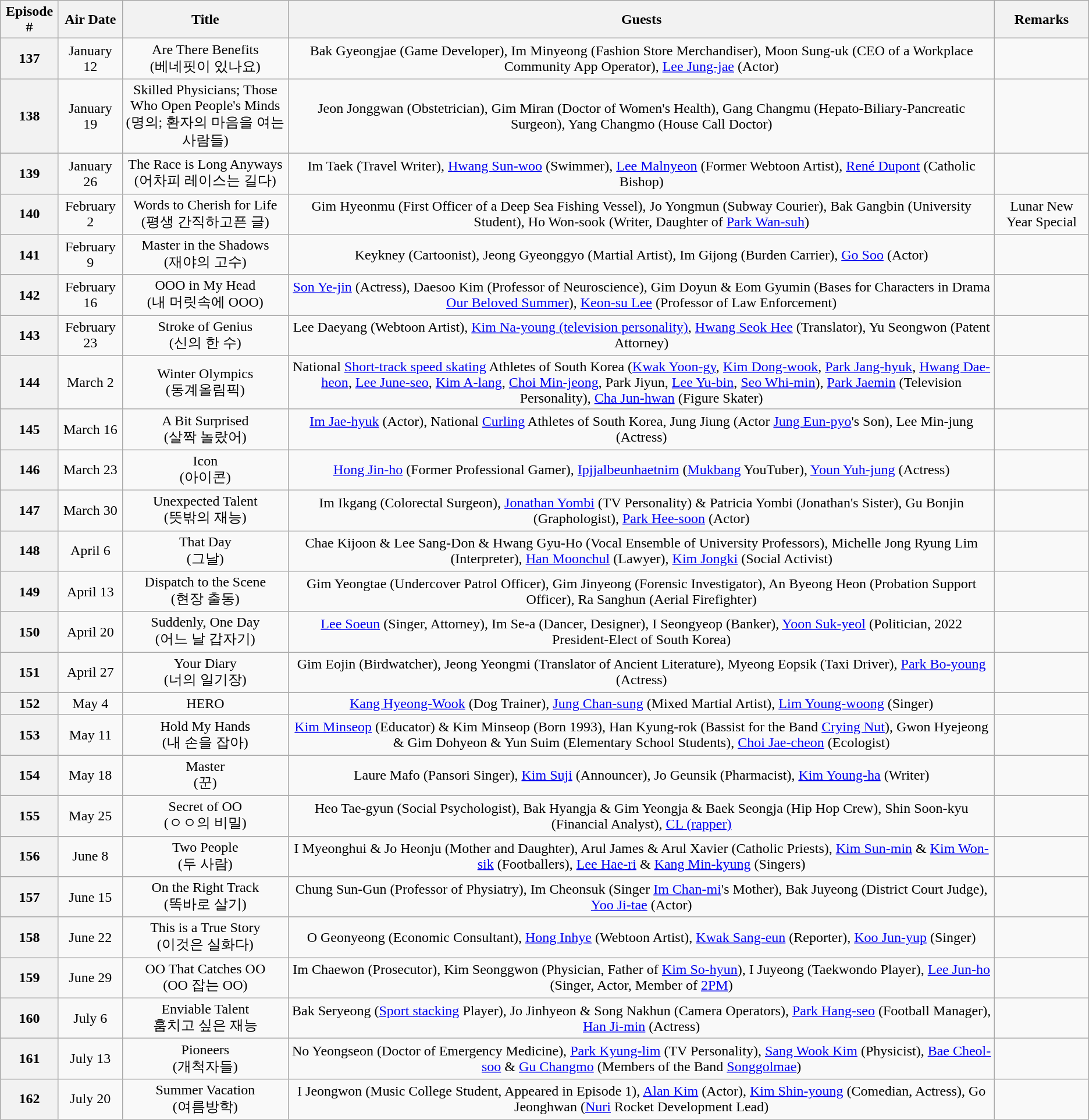<table class="wikitable" style="text-align:center;">
<tr>
<th>Episode #</th>
<th>Air Date</th>
<th>Title</th>
<th>Guests</th>
<th>Remarks</th>
</tr>
<tr>
<th>137</th>
<td>January 12</td>
<td>Are There Benefits<br>(베네핏이 있나요)</td>
<td>Bak Gyeongjae (Game Developer), Im Minyeong (Fashion Store Merchandiser), Moon Sung-uk (CEO of a Workplace Community App Operator), <a href='#'>Lee Jung-jae</a> (Actor)</td>
<td></td>
</tr>
<tr>
<th>138</th>
<td>January 19</td>
<td>Skilled Physicians; Those Who Open People's Minds<br>(명의; 환자의 마음을 여는 사람들)</td>
<td>Jeon Jonggwan (Obstetrician), Gim Miran (Doctor of Women's Health), Gang Changmu (Hepato-Biliary-Pancreatic Surgeon), Yang Changmo (House Call Doctor)</td>
<td></td>
</tr>
<tr>
<th>139</th>
<td>January 26</td>
<td>The Race is Long Anyways<br>(어차피 레이스는 길다)</td>
<td>Im Taek (Travel Writer), <a href='#'>Hwang Sun-woo</a> (Swimmer), <a href='#'>Lee Malnyeon</a> (Former Webtoon Artist), <a href='#'>René Dupont</a> (Catholic Bishop)</td>
<td></td>
</tr>
<tr>
<th>140</th>
<td>February 2</td>
<td>Words to Cherish for Life<br>(평생 간직하고픈 글)</td>
<td>Gim Hyeonmu (First Officer of a Deep Sea Fishing Vessel), Jo Yongmun (Subway Courier), Bak Gangbin (University Student), Ho Won-sook (Writer, Daughter of <a href='#'>Park Wan-suh</a>)</td>
<td>Lunar New Year Special</td>
</tr>
<tr>
<th>141</th>
<td>February 9</td>
<td>Master in the Shadows<br>(재야의 고수)</td>
<td>Keykney (Cartoonist), Jeong Gyeonggyo (Martial Artist), Im Gijong (Burden Carrier), <a href='#'>Go Soo</a> (Actor)</td>
<td></td>
</tr>
<tr>
<th>142</th>
<td>February 16</td>
<td>OOO in My Head<br>(내 머릿속에 OOO)</td>
<td><a href='#'>Son Ye-jin</a> (Actress), Daesoo Kim (Professor of Neuroscience), Gim Doyun & Eom Gyumin (Bases for Characters in Drama <a href='#'>Our Beloved Summer</a>), <a href='#'>Keon-su Lee</a> (Professor of Law Enforcement)</td>
<td></td>
</tr>
<tr>
<th>143</th>
<td>February 23</td>
<td>Stroke of Genius<br>(신의 한 수)</td>
<td>Lee Daeyang (Webtoon Artist), <a href='#'>Kim Na-young (television personality)</a>, <a href='#'>Hwang Seok Hee</a> (Translator), Yu Seongwon (Patent Attorney)</td>
<td></td>
</tr>
<tr>
<th>144</th>
<td>March 2</td>
<td>Winter Olympics<br>(동계올림픽)</td>
<td>National <a href='#'>Short-track speed skating</a> Athletes of South Korea (<a href='#'>Kwak Yoon-gy</a>, <a href='#'>Kim Dong-wook</a>, <a href='#'>Park Jang-hyuk</a>, <a href='#'>Hwang Dae-heon</a>, <a href='#'>Lee June-seo</a>, <a href='#'>Kim A-lang</a>, <a href='#'>Choi Min-jeong</a>, Park Jiyun, <a href='#'>Lee Yu-bin</a>, <a href='#'>Seo Whi-min</a>), <a href='#'>Park Jaemin</a> (Television Personality), <a href='#'>Cha Jun-hwan</a> (Figure Skater)</td>
<td></td>
</tr>
<tr>
<th>145</th>
<td>March 16</td>
<td>A Bit Surprised<br>(살짝 놀랐어)</td>
<td><a href='#'>Im Jae-hyuk</a> (Actor), National <a href='#'>Curling</a> Athletes of South Korea, Jung Jiung (Actor <a href='#'>Jung Eun-pyo</a>'s Son), Lee Min-jung (Actress)</td>
<td></td>
</tr>
<tr>
<th>146</th>
<td>March 23</td>
<td>Icon<br>(아이콘)</td>
<td><a href='#'>Hong Jin-ho</a> (Former Professional Gamer), <a href='#'>Ipjjalbeunhaetnim</a> (<a href='#'>Mukbang</a> YouTuber), <a href='#'>Youn Yuh-jung</a> (Actress)</td>
<td></td>
</tr>
<tr>
<th>147</th>
<td>March 30</td>
<td>Unexpected Talent<br>(뜻밖의 재능)</td>
<td>Im Ikgang (Colorectal Surgeon), <a href='#'>Jonathan Yombi</a> (TV Personality) & Patricia Yombi (Jonathan's Sister), Gu Bonjin (Graphologist), <a href='#'>Park Hee-soon</a> (Actor)</td>
<td></td>
</tr>
<tr>
<th>148</th>
<td>April 6</td>
<td>That Day<br>(그날)</td>
<td>Chae Kijoon & Lee Sang-Don & Hwang Gyu-Ho (Vocal Ensemble of University Professors), Michelle Jong Ryung Lim (Interpreter), <a href='#'>Han Moonchul</a> (Lawyer), <a href='#'>Kim Jongki</a> (Social Activist)</td>
<td></td>
</tr>
<tr>
<th>149</th>
<td>April 13</td>
<td>Dispatch to the Scene<br>(현장 출동)</td>
<td>Gim Yeongtae (Undercover Patrol Officer), Gim Jinyeong (Forensic Investigator), An Byeong Heon (Probation Support Officer), Ra Sanghun (Aerial Firefighter)</td>
<td></td>
</tr>
<tr>
<th>150</th>
<td>April 20</td>
<td>Suddenly, One Day<br>(어느 날 갑자기)</td>
<td><a href='#'>Lee Soeun</a> (Singer, Attorney), Im Se-a (Dancer, Designer), I Seongyeop (Banker), <a href='#'>Yoon Suk-yeol</a> (Politician, 2022 President-Elect of South Korea)</td>
<td></td>
</tr>
<tr>
<th>151</th>
<td>April 27</td>
<td>Your Diary<br>(너의 일기장)</td>
<td>Gim Eojin (Birdwatcher), Jeong Yeongmi (Translator of Ancient Literature), Myeong Eopsik (Taxi Driver), <a href='#'>Park Bo-young</a> (Actress)</td>
<td></td>
</tr>
<tr>
<th>152</th>
<td>May 4</td>
<td>HERO</td>
<td><a href='#'>Kang Hyeong-Wook</a> (Dog Trainer), <a href='#'>Jung Chan-sung</a> (Mixed Martial Artist), <a href='#'>Lim Young-woong</a> (Singer)</td>
<td></td>
</tr>
<tr>
<th>153</th>
<td>May 11</td>
<td>Hold My Hands<br>(내 손을 잡아)</td>
<td><a href='#'>Kim Minseop</a> (Educator) & Kim Minseop (Born 1993), Han Kyung-rok (Bassist for the Band <a href='#'>Crying Nut</a>), Gwon Hyejeong & Gim Dohyeon & Yun Suim (Elementary School Students), <a href='#'>Choi Jae-cheon</a> (Ecologist)</td>
<td></td>
</tr>
<tr>
<th>154</th>
<td>May 18</td>
<td>Master<br>(꾼)</td>
<td>Laure Mafo (Pansori Singer), <a href='#'>Kim Suji</a> (Announcer), Jo Geunsik (Pharmacist), <a href='#'>Kim Young-ha</a> (Writer)</td>
<td></td>
</tr>
<tr>
<th>155</th>
<td>May 25</td>
<td>Secret of OO<br>(ㅇㅇ의 비밀)</td>
<td>Heo Tae-gyun (Social Psychologist), Bak Hyangja & Gim Yeongja & Baek Seongja (Hip Hop Crew), Shin Soon-kyu (Financial Analyst), <a href='#'>CL (rapper)</a></td>
<td></td>
</tr>
<tr>
<th>156</th>
<td>June 8</td>
<td>Two People<br>(두 사람)</td>
<td>I Myeonghui & Jo Heonju (Mother and Daughter), Arul James & Arul Xavier (Catholic Priests), <a href='#'>Kim Sun-min</a> & <a href='#'>Kim Won-sik</a> (Footballers), <a href='#'>Lee Hae-ri</a> & <a href='#'>Kang Min-kyung</a> (Singers)</td>
<td></td>
</tr>
<tr>
<th>157</th>
<td>June 15</td>
<td>On the Right Track<br>(똑바로 살기)</td>
<td>Chung Sun-Gun (Professor of Physiatry), Im Cheonsuk (Singer <a href='#'>Im Chan-mi</a>'s Mother), Bak Juyeong (District Court Judge), <a href='#'>Yoo Ji-tae</a> (Actor)</td>
<td></td>
</tr>
<tr>
<th>158</th>
<td>June 22</td>
<td>This is a True Story<br>(이것은 실화다)</td>
<td>O Geonyeong (Economic Consultant), <a href='#'>Hong Inhye</a> (Webtoon Artist), <a href='#'>Kwak Sang-eun</a> (Reporter), <a href='#'>Koo Jun-yup</a> (Singer)</td>
<td></td>
</tr>
<tr>
<th>159</th>
<td>June 29</td>
<td>OO That Catches OO<br>(OO 잡는 OO)</td>
<td>Im Chaewon (Prosecutor), Kim Seonggwon (Physician, Father of <a href='#'>Kim So-hyun</a>), I Juyeong (Taekwondo Player), <a href='#'>Lee Jun-ho</a> (Singer, Actor, Member of <a href='#'>2PM</a>)</td>
<td></td>
</tr>
<tr>
<th>160</th>
<td>July 6</td>
<td>Enviable Talent<br>훔치고 싶은 재능</td>
<td>Bak Seryeong (<a href='#'>Sport stacking</a> Player), Jo Jinhyeon & Song Nakhun (Camera Operators), <a href='#'>Park Hang-seo</a> (Football Manager), <a href='#'>Han Ji-min</a> (Actress)</td>
<td></td>
</tr>
<tr>
<th>161</th>
<td>July 13</td>
<td>Pioneers<br>(개척자들)</td>
<td>No Yeongseon (Doctor of Emergency Medicine), <a href='#'>Park Kyung-lim</a> (TV Personality), <a href='#'>Sang Wook Kim</a> (Physicist), <a href='#'>Bae Cheol-soo</a> & <a href='#'>Gu Changmo</a> (Members of the Band <a href='#'>Songgolmae</a>)</td>
<td></td>
</tr>
<tr>
<th>162</th>
<td>July 20</td>
<td>Summer Vacation<br>(여름방학)</td>
<td>I Jeongwon (Music College Student, Appeared in Episode 1), <a href='#'>Alan Kim</a> (Actor), <a href='#'>Kim Shin-young</a> (Comedian, Actress), Go Jeonghwan (<a href='#'>Nuri</a> Rocket Development Lead)</td>
<td></td>
</tr>
</table>
